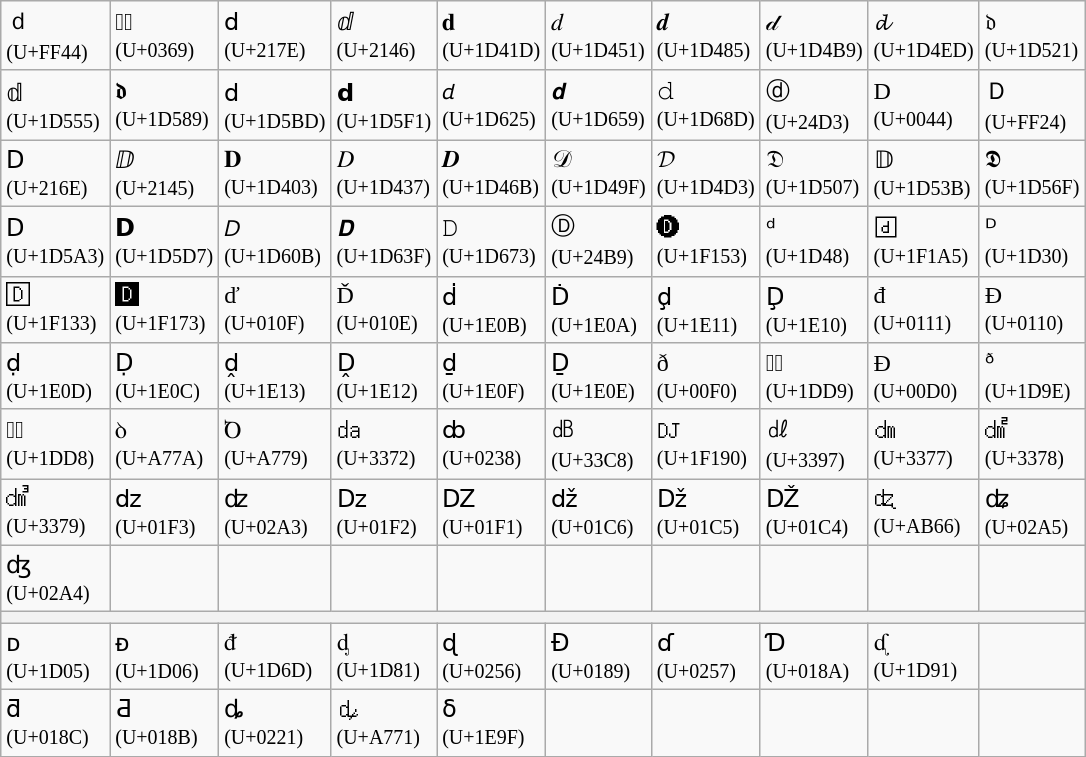<table class="wikitable">
<tr>
<td>ｄ <br><small>(U+FF44)</small></td>
<td>◌ͩ <br><small>(U+0369)</small></td>
<td>ⅾ <br><small>(U+217E)</small></td>
<td>ⅆ <br><small>(U+2146)</small></td>
<td>𝐝 <br><small>(U+1D41D)</small></td>
<td>𝑑 <br><small>(U+1D451)</small></td>
<td>𝒅 <br><small>(U+1D485)</small></td>
<td>𝒹 <br><small>(U+1D4B9)</small></td>
<td>𝓭 <br><small>(U+1D4ED)</small></td>
<td>𝔡 <br><small>(U+1D521)</small></td>
</tr>
<tr>
<td>𝕕 <br><small>(U+1D555)</small></td>
<td>𝖉 <br><small>(U+1D589)</small></td>
<td>𝖽 <br><small>(U+1D5BD)</small></td>
<td>𝗱 <br><small>(U+1D5F1)</small></td>
<td>𝘥 <br><small>(U+1D625)</small></td>
<td>𝙙 <br><small>(U+1D659)</small></td>
<td>𝚍 <br><small>(U+1D68D)</small></td>
<td>ⓓ <br><small>(U+24D3)</small></td>
<td>D <br><small>(U+0044)</small></td>
<td>Ｄ <br><small>(U+FF24)</small></td>
</tr>
<tr>
<td>Ⅾ <br><small>(U+216E)</small></td>
<td>ⅅ <br><small>(U+2145)</small></td>
<td>𝐃 <br><small>(U+1D403)</small></td>
<td>𝐷 <br><small>(U+1D437)</small></td>
<td>𝑫 <br><small>(U+1D46B)</small></td>
<td>𝒟 <br><small>(U+1D49F)</small></td>
<td>𝓓 <br><small>(U+1D4D3)</small></td>
<td>𝔇 <br><small>(U+1D507)</small></td>
<td>𝔻 <br><small>(U+1D53B)</small></td>
<td>𝕯 <br><small>(U+1D56F)</small></td>
</tr>
<tr>
<td>𝖣 <br><small>(U+1D5A3)</small></td>
<td>𝗗 <br><small>(U+1D5D7)</small></td>
<td>𝘋 <br><small>(U+1D60B)</small></td>
<td>𝘿 <br><small>(U+1D63F)</small></td>
<td>𝙳 <br><small>(U+1D673)</small></td>
<td>Ⓓ <br><small>(U+24B9)</small></td>
<td>🅓 <br><small>(U+1F153)</small></td>
<td>ᵈ <br><small>(U+1D48)</small></td>
<td>🆥 <br><small>(U+1F1A5)</small></td>
<td>ᴰ <br><small>(U+1D30)</small></td>
</tr>
<tr>
<td>🄳 <br><small>(U+1F133)</small></td>
<td>🅳 <br><small>(U+1F173)</small></td>
<td>ď <br><small>(U+010F)</small></td>
<td>Ď <br><small>(U+010E)</small></td>
<td>ḋ <br><small>(U+1E0B)</small></td>
<td>Ḋ <br><small>(U+1E0A)</small></td>
<td>ḑ <br><small>(U+1E11)</small></td>
<td>Ḑ <br><small>(U+1E10)</small></td>
<td>đ <br><small>(U+0111)</small></td>
<td>Đ <br><small>(U+0110)</small></td>
</tr>
<tr>
<td>ḍ <br><small>(U+1E0D)</small></td>
<td>Ḍ <br><small>(U+1E0C)</small></td>
<td>ḓ <br><small>(U+1E13)</small></td>
<td>Ḓ <br><small>(U+1E12)</small></td>
<td>ḏ <br><small>(U+1E0F)</small></td>
<td>Ḏ <br><small>(U+1E0E)</small></td>
<td>ð <br><small>(U+00F0)</small></td>
<td>◌ᷙ <br><small>(U+1DD9)</small></td>
<td>Ð <br><small>(U+00D0)</small></td>
<td>ᶞ <br><small>(U+1D9E)</small></td>
</tr>
<tr>
<td>◌ᷘ <br><small>(U+1DD8)</small></td>
<td>ꝺ <br><small>(U+A77A)</small></td>
<td>Ꝺ <br><small>(U+A779)</small></td>
<td>㍲ <br><small>(U+3372)</small></td>
<td>ȸ <br><small>(U+0238)</small></td>
<td>㏈ <br><small>(U+33C8)</small></td>
<td>🆐 <br><small>(U+1F190)</small></td>
<td>㎗ <br><small>(U+3397)</small></td>
<td>㍷ <br><small>(U+3377)</small></td>
<td>㍸ <br><small>(U+3378)</small></td>
</tr>
<tr>
<td>㍹ <br><small>(U+3379)</small></td>
<td>ǳ <br><small>(U+01F3)</small></td>
<td>ʣ <br><small>(U+02A3)</small></td>
<td>ǲ <br><small>(U+01F2)</small></td>
<td>Ǳ <br><small>(U+01F1)</small></td>
<td>ǆ <br><small>(U+01C6)</small></td>
<td>ǅ <br><small>(U+01C5)</small></td>
<td>Ǆ <br><small>(U+01C4)</small></td>
<td>ꭦ <br><small>(U+AB66)</small></td>
<td>ʥ <br><small>(U+02A5)</small></td>
</tr>
<tr>
<td>ʤ <br><small>(U+02A4)</small></td>
<td></td>
<td></td>
<td></td>
<td></td>
<td></td>
<td></td>
<td></td>
<td></td>
<td></td>
</tr>
<tr>
<th colspan=10></th>
</tr>
<tr>
<td>ᴅ <br><small>(U+1D05)</small></td>
<td>ᴆ <br><small>(U+1D06)</small></td>
<td>ᵭ <br><small>(U+1D6D)</small></td>
<td>ᶁ <br><small>(U+1D81)</small></td>
<td>ɖ <br><small>(U+0256)</small></td>
<td>Ɖ <br><small>(U+0189)</small></td>
<td>ɗ <br><small>(U+0257)</small></td>
<td>Ɗ <br><small>(U+018A)</small></td>
<td>ᶑ <br><small>(U+1D91)</small></td>
<td></td>
</tr>
<tr>
<td>ƌ <br><small>(U+018C)</small></td>
<td>Ƌ <br><small>(U+018B)</small></td>
<td>ȡ <br><small>(U+0221)</small></td>
<td>ꝱ <br><small>(U+A771)</small></td>
<td>ẟ <br><small>(U+1E9F)</small></td>
<td></td>
<td></td>
<td></td>
<td></td>
<td></td>
</tr>
</table>
